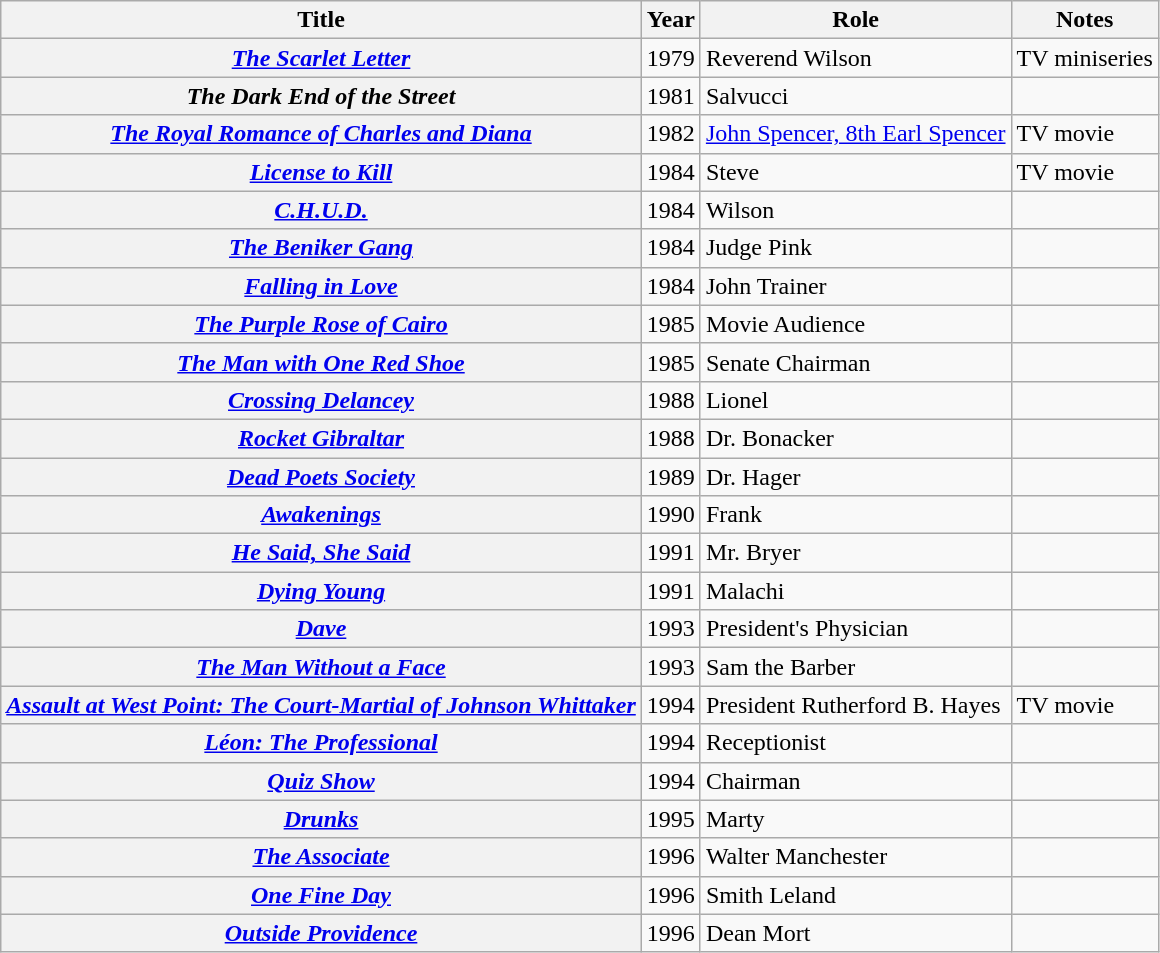<table class="wikitable plainrowheaders sortable">
<tr>
<th scope="col">Title</th>
<th scope="col">Year</th>
<th scope="col">Role</th>
<th scope="col">Notes</th>
</tr>
<tr>
<th scope="row"><em><a href='#'>The Scarlet Letter</a></em></th>
<td>1979</td>
<td>Reverend Wilson</td>
<td>TV miniseries</td>
</tr>
<tr>
<th scope="row"><em>The Dark End of the Street</em></th>
<td>1981</td>
<td>Salvucci</td>
<td></td>
</tr>
<tr>
<th scope="row"><em><a href='#'>The Royal Romance of Charles and Diana</a></em></th>
<td>1982</td>
<td><a href='#'>John Spencer, 8th Earl Spencer</a></td>
<td>TV movie</td>
</tr>
<tr>
<th scope="row"><em><a href='#'>License to Kill</a></em></th>
<td>1984</td>
<td>Steve</td>
<td>TV movie</td>
</tr>
<tr>
<th scope="row"><em><a href='#'>C.H.U.D.</a></em></th>
<td>1984</td>
<td>Wilson</td>
<td></td>
</tr>
<tr>
<th scope="row"><em><a href='#'>The Beniker Gang</a></em></th>
<td>1984</td>
<td>Judge Pink</td>
<td></td>
</tr>
<tr>
<th scope="row"><em><a href='#'>Falling in Love</a></em></th>
<td>1984</td>
<td>John Trainer</td>
<td></td>
</tr>
<tr>
<th scope="row"><em><a href='#'>The Purple Rose of Cairo</a></em></th>
<td>1985</td>
<td>Movie Audience</td>
<td></td>
</tr>
<tr>
<th scope="row"><em><a href='#'>The Man with One Red Shoe</a></em></th>
<td>1985</td>
<td>Senate Chairman</td>
<td></td>
</tr>
<tr>
<th scope="row"><em><a href='#'>Crossing Delancey</a></em></th>
<td>1988</td>
<td>Lionel</td>
<td></td>
</tr>
<tr>
<th scope="row"><em><a href='#'>Rocket Gibraltar</a></em></th>
<td>1988</td>
<td>Dr. Bonacker</td>
<td></td>
</tr>
<tr>
<th scope="row"><em><a href='#'>Dead Poets Society</a></em></th>
<td>1989</td>
<td>Dr. Hager</td>
<td></td>
</tr>
<tr>
<th scope="row"><em><a href='#'>Awakenings</a></em></th>
<td>1990</td>
<td>Frank</td>
<td></td>
</tr>
<tr>
<th scope="row"><em><a href='#'>He Said, She Said</a></em></th>
<td>1991</td>
<td>Mr. Bryer</td>
<td></td>
</tr>
<tr>
<th scope="row"><em><a href='#'>Dying Young</a></em></th>
<td>1991</td>
<td>Malachi</td>
<td></td>
</tr>
<tr>
<th scope="row"><em><a href='#'>Dave</a></em></th>
<td>1993</td>
<td>President's Physician</td>
<td></td>
</tr>
<tr>
<th scope="row"><em><a href='#'>The Man Without a Face</a></em></th>
<td>1993</td>
<td>Sam the Barber</td>
<td></td>
</tr>
<tr>
<th scope="row"><em><a href='#'>Assault at West Point: The Court-Martial of Johnson Whittaker</a></em></th>
<td>1994</td>
<td>President Rutherford B. Hayes</td>
<td>TV movie</td>
</tr>
<tr>
<th scope="row"><em><a href='#'>Léon: The Professional</a></em></th>
<td>1994</td>
<td>Receptionist</td>
<td></td>
</tr>
<tr>
<th scope="row"><em><a href='#'>Quiz Show</a></em></th>
<td>1994</td>
<td>Chairman</td>
<td></td>
</tr>
<tr>
<th scope="row"><em><a href='#'>Drunks</a></em></th>
<td>1995</td>
<td>Marty</td>
<td></td>
</tr>
<tr>
<th scope="row"><em><a href='#'>The Associate</a></em></th>
<td>1996</td>
<td>Walter Manchester</td>
<td></td>
</tr>
<tr>
<th scope="row"><em><a href='#'>One Fine Day</a></em></th>
<td>1996</td>
<td>Smith Leland</td>
<td></td>
</tr>
<tr>
<th scope="row"><em><a href='#'>Outside Providence</a></em></th>
<td>1996</td>
<td>Dean Mort</td>
<td></td>
</tr>
</table>
